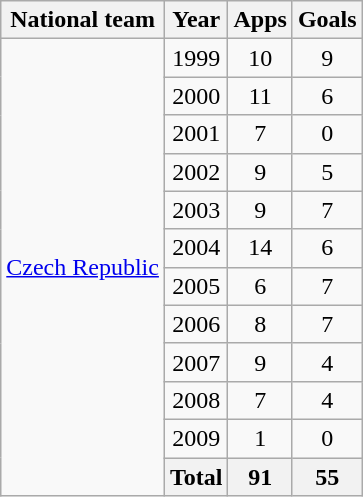<table class="wikitable" style="text-align:center">
<tr>
<th>National team</th>
<th>Year</th>
<th>Apps</th>
<th>Goals</th>
</tr>
<tr>
<td rowspan="12"><a href='#'>Czech Republic</a></td>
<td>1999</td>
<td>10</td>
<td>9</td>
</tr>
<tr>
<td>2000</td>
<td>11</td>
<td>6</td>
</tr>
<tr>
<td>2001</td>
<td>7</td>
<td>0</td>
</tr>
<tr>
<td>2002</td>
<td>9</td>
<td>5</td>
</tr>
<tr>
<td>2003</td>
<td>9</td>
<td>7</td>
</tr>
<tr>
<td>2004</td>
<td>14</td>
<td>6</td>
</tr>
<tr>
<td>2005</td>
<td>6</td>
<td>7</td>
</tr>
<tr>
<td>2006</td>
<td>8</td>
<td>7</td>
</tr>
<tr>
<td>2007</td>
<td>9</td>
<td>4</td>
</tr>
<tr>
<td>2008</td>
<td>7</td>
<td>4</td>
</tr>
<tr>
<td>2009</td>
<td>1</td>
<td>0</td>
</tr>
<tr>
<th>Total</th>
<th>91</th>
<th>55</th>
</tr>
</table>
